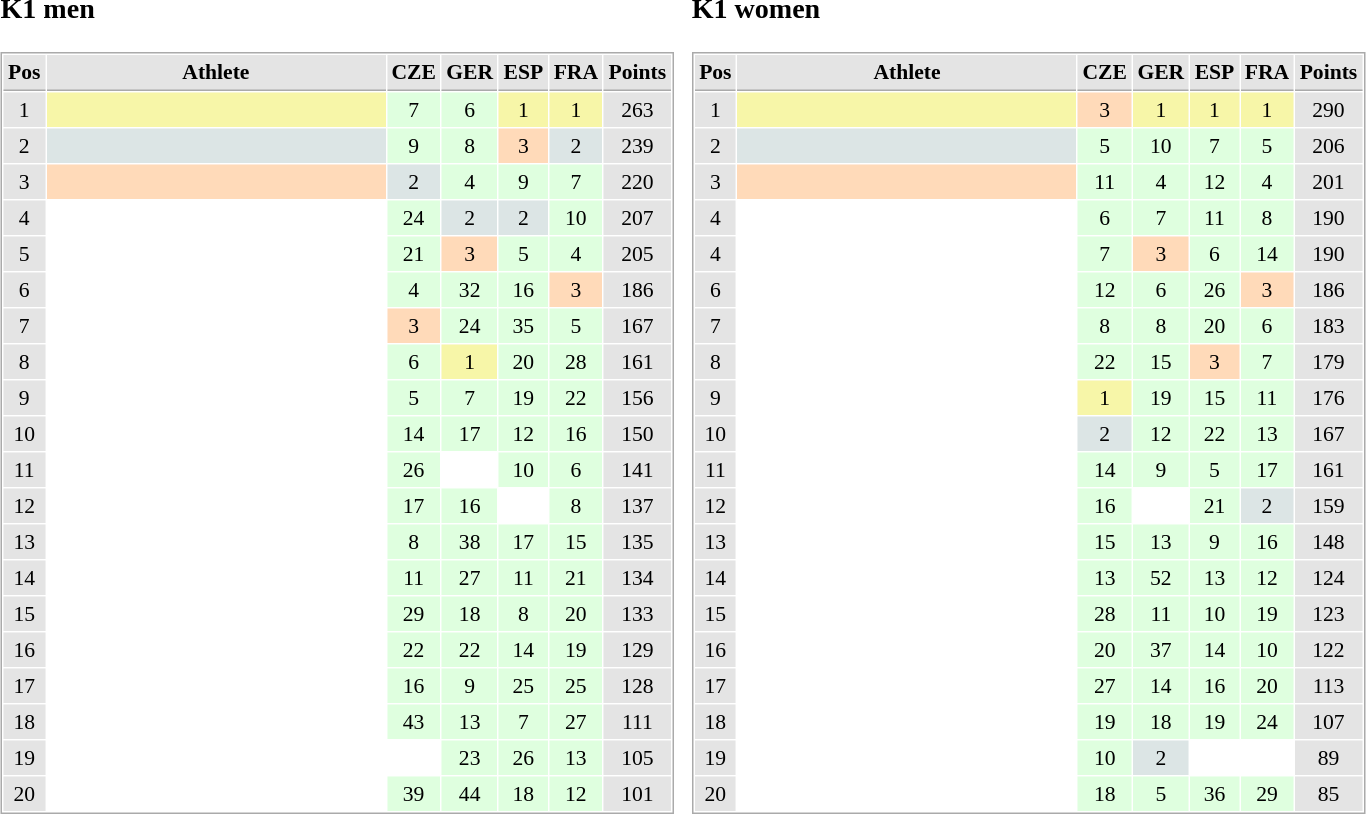<table border="0" cellspacing="10">
<tr>
<td><br><h3>K1 men</h3><table cellspacing="1" cellpadding="3" style="border:1px solid #AAAAAA;font-size:90%">
<tr bgcolor="#E4E4E4">
<th style="border-bottom:1px solid #AAAAAA" width=10>Pos</th>
<th style="border-bottom:1px solid #AAAAAA" width=220>Athlete</th>
<th style="border-bottom:1px solid #AAAAAA" width=20>CZE</th>
<th style="border-bottom:1px solid #AAAAAA" width=20>GER</th>
<th style="border-bottom:1px solid #AAAAAA" width=20>ESP</th>
<th style="border-bottom:1px solid #AAAAAA" width=20>FRA</th>
<th style="border-bottom:1px solid #AAAAAA" width=20>Points</th>
</tr>
<tr align="center">
<td style="background:#E4E4E4;">1</td>
<td align="left" style="background:#F7F6A8;"></td>
<td style="background:#DFFFDF;">7</td>
<td style="background:#DFFFDF;">6</td>
<td style="background:#F7F6A8;">1</td>
<td style="background:#F7F6A8;">1</td>
<td style="background:#E4E4E4;">263</td>
</tr>
<tr align="center">
<td style="background:#E4E4E4;">2</td>
<td align="left" style="background:#DCE5E5;"></td>
<td style="background:#DFFFDF;">9</td>
<td style="background:#DFFFDF;">8</td>
<td style="background:#FFDAB9;">3</td>
<td style="background:#DCE5E5;">2</td>
<td style="background:#E4E4E4;">239</td>
</tr>
<tr align="center">
<td style="background:#E4E4E4;">3</td>
<td align="left" style="background:#FFDAB9;"></td>
<td style="background:#DCE5E5;">2</td>
<td style="background:#DFFFDF;">4</td>
<td style="background:#DFFFDF;">9</td>
<td style="background:#DFFFDF;">7</td>
<td style="background:#E4E4E4;">220</td>
</tr>
<tr align="center">
<td style="background:#E4E4E4;">4</td>
<td align="left"></td>
<td style="background:#DFFFDF;">24</td>
<td style="background:#DCE5E5;">2</td>
<td style="background:#DCE5E5;">2</td>
<td style="background:#DFFFDF;">10</td>
<td style="background:#E4E4E4;">207</td>
</tr>
<tr align="center">
<td style="background:#E4E4E4;">5</td>
<td align="left"></td>
<td style="background:#DFFFDF;">21</td>
<td style="background:#FFDAB9;">3</td>
<td style="background:#DFFFDF;">5</td>
<td style="background:#DFFFDF;">4</td>
<td style="background:#E4E4E4;">205</td>
</tr>
<tr align="center">
<td style="background:#E4E4E4;">6</td>
<td align="left"></td>
<td style="background:#DFFFDF;">4</td>
<td style="background:#DFFFDF;">32</td>
<td style="background:#DFFFDF;">16</td>
<td style="background:#FFDAB9;">3</td>
<td style="background:#E4E4E4;">186</td>
</tr>
<tr align="center">
<td style="background:#E4E4E4;">7</td>
<td align="left"></td>
<td style="background:#FFDAB9;">3</td>
<td style="background:#DFFFDF;">24</td>
<td style="background:#DFFFDF;">35</td>
<td style="background:#DFFFDF;">5</td>
<td style="background:#E4E4E4;">167</td>
</tr>
<tr align="center">
<td style="background:#E4E4E4;">8</td>
<td align="left"></td>
<td style="background:#DFFFDF;">6</td>
<td style="background:#F7F6A8;">1</td>
<td style="background:#DFFFDF;">20</td>
<td style="background:#DFFFDF;">28</td>
<td style="background:#E4E4E4;">161</td>
</tr>
<tr align="center">
<td style="background:#E4E4E4;">9</td>
<td align="left"></td>
<td style="background:#DFFFDF;">5</td>
<td style="background:#DFFFDF;">7</td>
<td style="background:#DFFFDF;">19</td>
<td style="background:#DFFFDF;">22</td>
<td style="background:#E4E4E4;">156</td>
</tr>
<tr align="center">
<td style="background:#E4E4E4;">10</td>
<td align="left"></td>
<td style="background:#DFFFDF;">14</td>
<td style="background:#DFFFDF;">17</td>
<td style="background:#DFFFDF;">12</td>
<td style="background:#DFFFDF;">16</td>
<td style="background:#E4E4E4;">150</td>
</tr>
<tr align="center">
<td style="background:#E4E4E4;">11</td>
<td align="left"></td>
<td style="background:#DFFFDF;">26</td>
<td></td>
<td style="background:#DFFFDF;">10</td>
<td style="background:#DFFFDF;">6</td>
<td style="background:#E4E4E4;">141</td>
</tr>
<tr align="center">
<td style="background:#E4E4E4;">12</td>
<td align="left"></td>
<td style="background:#DFFFDF;">17</td>
<td style="background:#DFFFDF;">16</td>
<td></td>
<td style="background:#DFFFDF;">8</td>
<td style="background:#E4E4E4;">137</td>
</tr>
<tr align="center">
<td style="background:#E4E4E4;">13</td>
<td align="left"></td>
<td style="background:#DFFFDF;">8</td>
<td style="background:#DFFFDF;">38</td>
<td style="background:#DFFFDF;">17</td>
<td style="background:#DFFFDF;">15</td>
<td style="background:#E4E4E4;">135</td>
</tr>
<tr align="center">
<td style="background:#E4E4E4;">14</td>
<td align="left"></td>
<td style="background:#DFFFDF;">11</td>
<td style="background:#DFFFDF;">27</td>
<td style="background:#DFFFDF;">11</td>
<td style="background:#DFFFDF;">21</td>
<td style="background:#E4E4E4;">134</td>
</tr>
<tr align="center">
<td style="background:#E4E4E4;">15</td>
<td align="left"></td>
<td style="background:#DFFFDF;">29</td>
<td style="background:#DFFFDF;">18</td>
<td style="background:#DFFFDF;">8</td>
<td style="background:#DFFFDF;">20</td>
<td style="background:#E4E4E4;">133</td>
</tr>
<tr align="center">
<td style="background:#E4E4E4;">16</td>
<td align="left"></td>
<td style="background:#DFFFDF;">22</td>
<td style="background:#DFFFDF;">22</td>
<td style="background:#DFFFDF;">14</td>
<td style="background:#DFFFDF;">19</td>
<td style="background:#E4E4E4;">129</td>
</tr>
<tr align="center">
<td style="background:#E4E4E4;">17</td>
<td align="left"></td>
<td style="background:#DFFFDF;">16</td>
<td style="background:#DFFFDF;">9</td>
<td style="background:#DFFFDF;">25</td>
<td style="background:#DFFFDF;">25</td>
<td style="background:#E4E4E4;">128</td>
</tr>
<tr align="center">
<td style="background:#E4E4E4;">18</td>
<td align="left"></td>
<td style="background:#DFFFDF;">43</td>
<td style="background:#DFFFDF;">13</td>
<td style="background:#DFFFDF;">7</td>
<td style="background:#DFFFDF;">27</td>
<td style="background:#E4E4E4;">111</td>
</tr>
<tr align="center">
<td style="background:#E4E4E4;">19</td>
<td align="left"></td>
<td></td>
<td style="background:#DFFFDF;">23</td>
<td style="background:#DFFFDF;">26</td>
<td style="background:#DFFFDF;">13</td>
<td style="background:#E4E4E4;">105</td>
</tr>
<tr align="center">
<td style="background:#E4E4E4;">20</td>
<td align="left"></td>
<td style="background:#DFFFDF;">39</td>
<td style="background:#DFFFDF;">44</td>
<td style="background:#DFFFDF;">18</td>
<td style="background:#DFFFDF;">12</td>
<td style="background:#E4E4E4;">101</td>
</tr>
</table>
</td>
<td><br><h3>K1 women</h3><table cellspacing="1" cellpadding="3" style="border:1px solid #AAAAAA;font-size:90%">
<tr bgcolor="#E4E4E4">
<th style="border-bottom:1px solid #AAAAAA" width=10>Pos</th>
<th style="border-bottom:1px solid #AAAAAA" width=220>Athlete</th>
<th style="border-bottom:1px solid #AAAAAA" width=20>CZE</th>
<th style="border-bottom:1px solid #AAAAAA" width=20>GER</th>
<th style="border-bottom:1px solid #AAAAAA" width=20>ESP</th>
<th style="border-bottom:1px solid #AAAAAA" width=20>FRA</th>
<th style="border-bottom:1px solid #AAAAAA" width=20>Points</th>
</tr>
<tr align="center">
<td style="background:#E4E4E4;">1</td>
<td align="left" style="background:#F7F6A8;"></td>
<td style="background:#FFDAB9;">3</td>
<td style="background:#F7F6A8;">1</td>
<td style="background:#F7F6A8;">1</td>
<td style="background:#F7F6A8;">1</td>
<td style="background:#E4E4E4;">290</td>
</tr>
<tr align="center">
<td style="background:#E4E4E4;">2</td>
<td align="left" style="background:#DCE5E5;"></td>
<td style="background:#DFFFDF;">5</td>
<td style="background:#DFFFDF;">10</td>
<td style="background:#DFFFDF;">7</td>
<td style="background:#DFFFDF;">5</td>
<td style="background:#E4E4E4;">206</td>
</tr>
<tr align="center">
<td style="background:#E4E4E4;">3</td>
<td align="left" style="background:#FFDAB9;"></td>
<td style="background:#DFFFDF;">11</td>
<td style="background:#DFFFDF;">4</td>
<td style="background:#DFFFDF;">12</td>
<td style="background:#DFFFDF;">4</td>
<td style="background:#E4E4E4;">201</td>
</tr>
<tr align="center">
<td style="background:#E4E4E4;">4</td>
<td align="left"></td>
<td style="background:#DFFFDF;">6</td>
<td style="background:#DFFFDF;">7</td>
<td style="background:#DFFFDF;">11</td>
<td style="background:#DFFFDF;">8</td>
<td style="background:#E4E4E4;">190</td>
</tr>
<tr align="center">
<td style="background:#E4E4E4;">4</td>
<td align="left"></td>
<td style="background:#DFFFDF;">7</td>
<td style="background:#FFDAB9;">3</td>
<td style="background:#DFFFDF;">6</td>
<td style="background:#DFFFDF;">14</td>
<td style="background:#E4E4E4;">190</td>
</tr>
<tr align="center">
<td style="background:#E4E4E4;">6</td>
<td align="left"></td>
<td style="background:#DFFFDF;">12</td>
<td style="background:#DFFFDF;">6</td>
<td style="background:#DFFFDF;">26</td>
<td style="background:#FFDAB9;">3</td>
<td style="background:#E4E4E4;">186</td>
</tr>
<tr align="center">
<td style="background:#E4E4E4;">7</td>
<td align="left"></td>
<td style="background:#DFFFDF;">8</td>
<td style="background:#DFFFDF;">8</td>
<td style="background:#DFFFDF;">20</td>
<td style="background:#DFFFDF;">6</td>
<td style="background:#E4E4E4;">183</td>
</tr>
<tr align="center">
<td style="background:#E4E4E4;">8</td>
<td align="left"></td>
<td style="background:#DFFFDF;">22</td>
<td style="background:#DFFFDF;">15</td>
<td style="background:#FFDAB9;">3</td>
<td style="background:#DFFFDF;">7</td>
<td style="background:#E4E4E4;">179</td>
</tr>
<tr align="center">
<td style="background:#E4E4E4;">9</td>
<td align="left"></td>
<td style="background:#F7F6A8;">1</td>
<td style="background:#DFFFDF;">19</td>
<td style="background:#DFFFDF;">15</td>
<td style="background:#DFFFDF;">11</td>
<td style="background:#E4E4E4;">176</td>
</tr>
<tr align="center">
<td style="background:#E4E4E4;">10</td>
<td align="left"></td>
<td style="background:#DCE5E5;">2</td>
<td style="background:#DFFFDF;">12</td>
<td style="background:#DFFFDF;">22</td>
<td style="background:#DFFFDF;">13</td>
<td style="background:#E4E4E4;">167</td>
</tr>
<tr align="center">
<td style="background:#E4E4E4;">11</td>
<td align="left"></td>
<td style="background:#DFFFDF;">14</td>
<td style="background:#DFFFDF;">9</td>
<td style="background:#DFFFDF;">5</td>
<td style="background:#DFFFDF;">17</td>
<td style="background:#E4E4E4;">161</td>
</tr>
<tr align="center">
<td style="background:#E4E4E4;">12</td>
<td align="left"></td>
<td style="background:#DFFFDF;">16</td>
<td></td>
<td style="background:#DFFFDF;">21</td>
<td style="background:#DCE5E5;">2</td>
<td style="background:#E4E4E4;">159</td>
</tr>
<tr align="center">
<td style="background:#E4E4E4;">13</td>
<td align="left"></td>
<td style="background:#DFFFDF;">15</td>
<td style="background:#DFFFDF;">13</td>
<td style="background:#DFFFDF;">9</td>
<td style="background:#DFFFDF;">16</td>
<td style="background:#E4E4E4;">148</td>
</tr>
<tr align="center">
<td style="background:#E4E4E4;">14</td>
<td align="left"></td>
<td style="background:#DFFFDF;">13</td>
<td style="background:#DFFFDF;">52</td>
<td style="background:#DFFFDF;">13</td>
<td style="background:#DFFFDF;">12</td>
<td style="background:#E4E4E4;">124</td>
</tr>
<tr align="center">
<td style="background:#E4E4E4;">15</td>
<td align="left"></td>
<td style="background:#DFFFDF;">28</td>
<td style="background:#DFFFDF;">11</td>
<td style="background:#DFFFDF;">10</td>
<td style="background:#DFFFDF;">19</td>
<td style="background:#E4E4E4;">123</td>
</tr>
<tr align="center">
<td style="background:#E4E4E4;">16</td>
<td align="left"></td>
<td style="background:#DFFFDF;">20</td>
<td style="background:#DFFFDF;">37</td>
<td style="background:#DFFFDF;">14</td>
<td style="background:#DFFFDF;">10</td>
<td style="background:#E4E4E4;">122</td>
</tr>
<tr align="center">
<td style="background:#E4E4E4;">17</td>
<td align="left"></td>
<td style="background:#DFFFDF;">27</td>
<td style="background:#DFFFDF;">14</td>
<td style="background:#DFFFDF;">16</td>
<td style="background:#DFFFDF;">20</td>
<td style="background:#E4E4E4;">113</td>
</tr>
<tr align="center">
<td style="background:#E4E4E4;">18</td>
<td align="left"></td>
<td style="background:#DFFFDF;">19</td>
<td style="background:#DFFFDF;">18</td>
<td style="background:#DFFFDF;">19</td>
<td style="background:#DFFFDF;">24</td>
<td style="background:#E4E4E4;">107</td>
</tr>
<tr align="center">
<td style="background:#E4E4E4;">19</td>
<td align="left"></td>
<td style="background:#DFFFDF;">10</td>
<td style="background:#DCE5E5;">2</td>
<td></td>
<td></td>
<td style="background:#E4E4E4;">89</td>
</tr>
<tr align="center">
<td style="background:#E4E4E4;">20</td>
<td align="left"></td>
<td style="background:#DFFFDF;">18</td>
<td style="background:#DFFFDF;">5</td>
<td style="background:#DFFFDF;">36</td>
<td style="background:#DFFFDF;">29</td>
<td style="background:#E4E4E4;">85</td>
</tr>
</table>
</td>
</tr>
</table>
